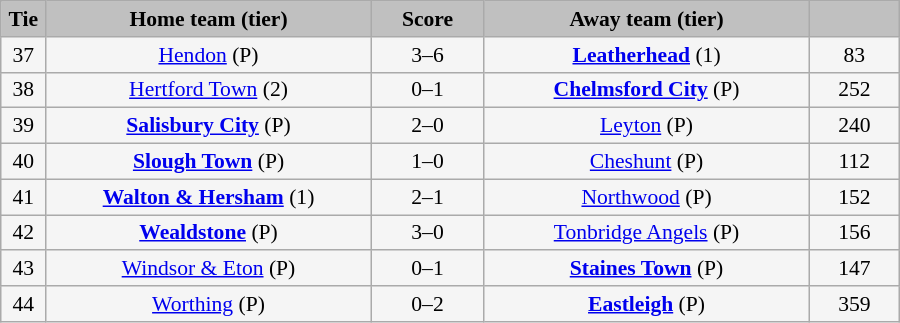<table class="wikitable" style="width: 600px; background:WhiteSmoke; text-align:center; font-size:90%">
<tr>
<td scope="col" style="width:  5.00%; background:silver;"><strong>Tie</strong></td>
<td scope="col" style="width: 36.25%; background:silver;"><strong>Home team (tier)</strong></td>
<td scope="col" style="width: 12.50%; background:silver;"><strong>Score</strong></td>
<td scope="col" style="width: 36.25%; background:silver;"><strong>Away team (tier)</strong></td>
<td scope="col" style="width: 10.00%; background:silver;"><strong></strong></td>
</tr>
<tr>
<td>37</td>
<td><a href='#'>Hendon</a> (P)</td>
<td>3–6 </td>
<td><strong><a href='#'>Leatherhead</a></strong> (1)</td>
<td>83</td>
</tr>
<tr>
<td>38</td>
<td><a href='#'>Hertford Town</a> (2)</td>
<td>0–1</td>
<td><strong><a href='#'>Chelmsford City</a></strong> (P)</td>
<td>252</td>
</tr>
<tr>
<td>39</td>
<td><strong><a href='#'>Salisbury City</a></strong> (P)</td>
<td>2–0</td>
<td><a href='#'>Leyton</a> (P)</td>
<td>240</td>
</tr>
<tr>
<td>40</td>
<td><strong><a href='#'>Slough Town</a></strong> (P)</td>
<td>1–0</td>
<td><a href='#'>Cheshunt</a> (P)</td>
<td>112</td>
</tr>
<tr>
<td>41</td>
<td><strong><a href='#'>Walton & Hersham</a></strong> (1)</td>
<td>2–1</td>
<td><a href='#'>Northwood</a> (P)</td>
<td>152</td>
</tr>
<tr>
<td>42</td>
<td><strong><a href='#'>Wealdstone</a></strong> (P)</td>
<td>3–0</td>
<td><a href='#'>Tonbridge Angels</a> (P)</td>
<td>156</td>
</tr>
<tr>
<td>43</td>
<td><a href='#'>Windsor & Eton</a> (P)</td>
<td>0–1</td>
<td><strong><a href='#'>Staines Town</a></strong> (P)</td>
<td>147</td>
</tr>
<tr>
<td>44</td>
<td><a href='#'>Worthing</a> (P)</td>
<td>0–2</td>
<td><strong><a href='#'>Eastleigh</a></strong> (P)</td>
<td>359</td>
</tr>
</table>
